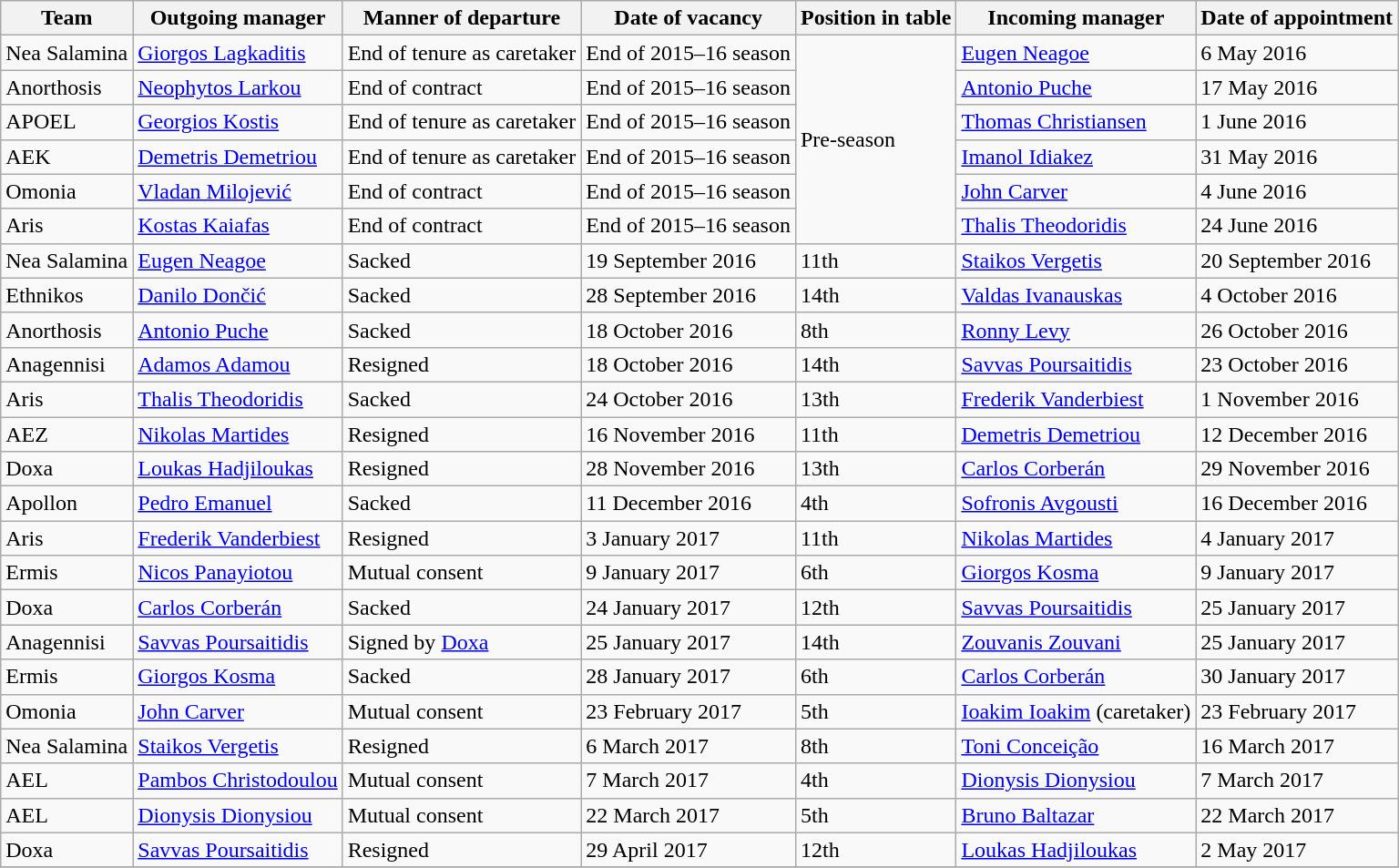<table class="wikitable">
<tr>
<th>Team</th>
<th>Outgoing manager</th>
<th>Manner of departure</th>
<th>Date of vacancy</th>
<th>Position in table</th>
<th>Incoming manager</th>
<th>Date of appointment</th>
</tr>
<tr>
<td>Nea Salamina</td>
<td> <a href='#'>Giorgos Lagkaditis</a></td>
<td>End of tenure as caretaker</td>
<td>End of 2015–16 season</td>
<td rowspan="6">Pre-season</td>
<td> <a href='#'>Eugen Neagoe</a></td>
<td>6 May 2016</td>
</tr>
<tr>
<td>Anorthosis</td>
<td> <a href='#'>Neophytos Larkou</a></td>
<td>End of contract</td>
<td>End of 2015–16 season</td>
<td> <a href='#'>Antonio Puche</a></td>
<td>17 May 2016</td>
</tr>
<tr>
<td>APOEL</td>
<td> <a href='#'>Georgios Kostis</a></td>
<td>End of tenure as caretaker</td>
<td>End of 2015–16 season</td>
<td> <a href='#'>Thomas Christiansen</a></td>
<td>1 June 2016</td>
</tr>
<tr>
<td>AEK</td>
<td> <a href='#'>Demetris Demetriou</a></td>
<td>End of tenure as caretaker</td>
<td>End of 2015–16 season</td>
<td> <a href='#'>Imanol Idiakez</a></td>
<td>31 May 2016</td>
</tr>
<tr>
<td>Omonia</td>
<td> <a href='#'>Vladan Milojević</a></td>
<td>End of contract</td>
<td>End of 2015–16 season</td>
<td> <a href='#'>John Carver</a></td>
<td>4 June 2016</td>
</tr>
<tr>
<td>Aris</td>
<td> <a href='#'>Kostas Kaiafas</a></td>
<td>End of contract</td>
<td>End of 2015–16 season</td>
<td> <a href='#'>Thalis Theodoridis</a></td>
<td>24 June 2016</td>
</tr>
<tr>
<td>Nea Salamina</td>
<td> <a href='#'>Eugen Neagoe</a></td>
<td>Sacked</td>
<td>19 September 2016</td>
<td>11th</td>
<td> <a href='#'>Staikos Vergetis</a></td>
<td>20 September 2016</td>
</tr>
<tr>
<td>Ethnikos</td>
<td> <a href='#'>Danilo Dončić</a></td>
<td>Sacked</td>
<td>28 September 2016</td>
<td>14th</td>
<td> <a href='#'>Valdas Ivanauskas</a></td>
<td>4 October 2016</td>
</tr>
<tr>
<td>Anorthosis</td>
<td> <a href='#'>Antonio Puche</a></td>
<td>Sacked</td>
<td>18 October 2016</td>
<td>8th</td>
<td> <a href='#'>Ronny Levy</a></td>
<td>26 October 2016</td>
</tr>
<tr>
<td>Anagennisi</td>
<td> <a href='#'>Adamos Adamou</a></td>
<td>Resigned</td>
<td>18 October 2016</td>
<td>14th</td>
<td> <a href='#'>Savvas Poursaitidis</a></td>
<td>23 October 2016</td>
</tr>
<tr>
<td>Aris</td>
<td> <a href='#'>Thalis Theodoridis</a></td>
<td>Sacked</td>
<td>24 October 2016</td>
<td>13th</td>
<td> <a href='#'>Frederik Vanderbiest</a></td>
<td>1 November 2016</td>
</tr>
<tr>
<td>AEZ</td>
<td> <a href='#'>Nikolas Martides</a></td>
<td>Resigned</td>
<td>16 November 2016</td>
<td>11th</td>
<td> <a href='#'>Demetris Demetriou</a></td>
<td>12 December 2016</td>
</tr>
<tr>
<td>Doxa</td>
<td> <a href='#'>Loukas Hadjiloukas</a></td>
<td>Resigned</td>
<td>28 November 2016</td>
<td>13th</td>
<td> <a href='#'>Carlos Corberán</a></td>
<td>29 November 2016</td>
</tr>
<tr>
<td>Apollon</td>
<td> <a href='#'>Pedro Emanuel</a></td>
<td>Sacked</td>
<td>11 December 2016</td>
<td>4th</td>
<td> <a href='#'>Sofronis Avgousti</a></td>
<td>16 December 2016</td>
</tr>
<tr>
<td>Aris</td>
<td> <a href='#'>Frederik Vanderbiest</a></td>
<td>Resigned</td>
<td>3 January 2017</td>
<td>11th</td>
<td> <a href='#'>Nikolas Martides</a></td>
<td>4 January 2017</td>
</tr>
<tr>
<td>Ermis</td>
<td> <a href='#'>Nicos Panayiotou</a></td>
<td>Mutual consent</td>
<td>9 January 2017</td>
<td>6th</td>
<td> <a href='#'>Giorgos Kosma</a></td>
<td>9 January 2017</td>
</tr>
<tr>
<td>Doxa</td>
<td> <a href='#'>Carlos Corberán</a></td>
<td>Sacked</td>
<td>24 January 2017</td>
<td>12th</td>
<td> <a href='#'>Savvas Poursaitidis</a></td>
<td>25 January 2017</td>
</tr>
<tr>
<td>Anagennisi</td>
<td> <a href='#'>Savvas Poursaitidis</a></td>
<td>Signed by <a href='#'>Doxa</a></td>
<td>25 January 2017</td>
<td>14th</td>
<td> <a href='#'>Zouvanis Zouvani</a></td>
<td>25 January 2017</td>
</tr>
<tr>
<td>Ermis</td>
<td> <a href='#'>Giorgos Kosma</a></td>
<td>Sacked</td>
<td>28 January 2017</td>
<td>6th</td>
<td> <a href='#'>Carlos Corberán</a></td>
<td>30 January 2017</td>
</tr>
<tr>
<td>Omonia</td>
<td> <a href='#'>John Carver</a></td>
<td>Mutual consent</td>
<td>23 February 2017</td>
<td>5th</td>
<td> <a href='#'>Ioakim Ioakim</a> (caretaker)</td>
<td>23 February 2017</td>
</tr>
<tr>
<td>Nea Salamina</td>
<td> <a href='#'>Staikos Vergetis</a></td>
<td>Resigned</td>
<td>6 March 2017</td>
<td>8th</td>
<td> <a href='#'>Toni Conceição</a></td>
<td>16 March 2017</td>
</tr>
<tr>
<td>AEL</td>
<td> <a href='#'>Pambos Christodoulou</a></td>
<td>Mutual consent</td>
<td>7 March 2017</td>
<td>4th</td>
<td> <a href='#'>Dionysis Dionysiou</a></td>
<td>7 March 2017</td>
</tr>
<tr>
<td>AEL</td>
<td> <a href='#'>Dionysis Dionysiou</a></td>
<td>Mutual consent</td>
<td>22 March 2017</td>
<td>5th</td>
<td> <a href='#'>Bruno Baltazar</a></td>
<td>22 March 2017</td>
</tr>
<tr>
<td>Doxa</td>
<td> <a href='#'>Savvas Poursaitidis</a></td>
<td>Resigned</td>
<td>29 April 2017</td>
<td>12th</td>
<td> <a href='#'>Loukas Hadjiloukas</a></td>
<td>2 May 2017</td>
</tr>
<tr>
</tr>
</table>
